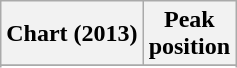<table class="wikitable sortable plainrowheaders" style="text-align:center">
<tr>
<th scope="col">Chart (2013)</th>
<th scope="col">Peak<br> position</th>
</tr>
<tr>
</tr>
<tr>
</tr>
<tr>
</tr>
</table>
